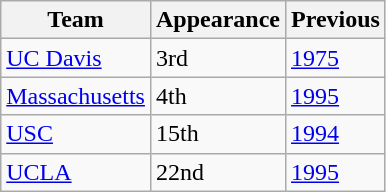<table class="wikitable sortable">
<tr>
<th>Team</th>
<th>Appearance</th>
<th>Previous</th>
</tr>
<tr>
<td><a href='#'>UC Davis</a></td>
<td>3rd</td>
<td><a href='#'>1975</a></td>
</tr>
<tr>
<td><a href='#'>Massachusetts</a></td>
<td>4th</td>
<td><a href='#'>1995</a></td>
</tr>
<tr>
<td><a href='#'>USC</a></td>
<td>15th</td>
<td><a href='#'>1994</a></td>
</tr>
<tr>
<td><a href='#'>UCLA</a></td>
<td>22nd</td>
<td><a href='#'>1995</a></td>
</tr>
</table>
